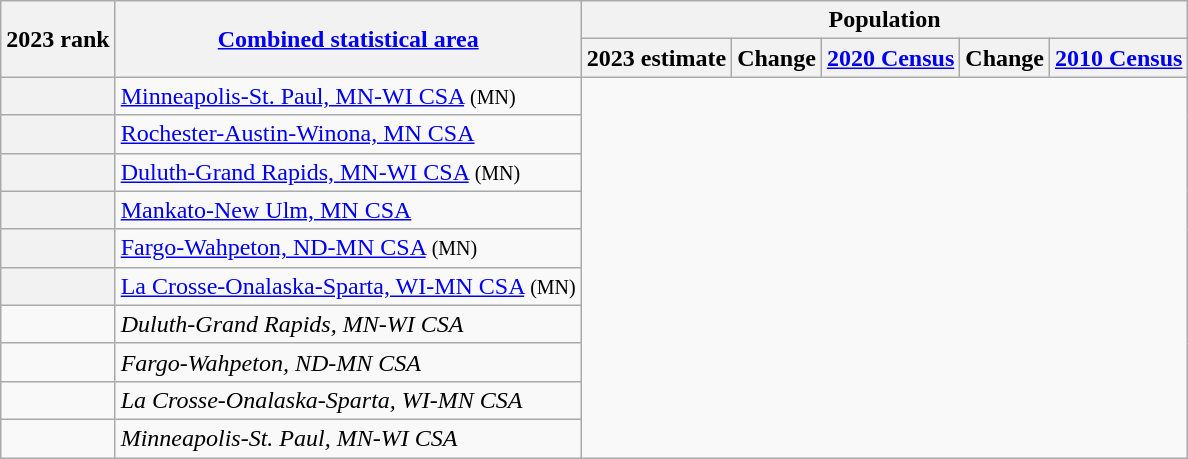<table class="wikitable sortable">
<tr>
<th scope=col rowspan=2>2023 rank</th>
<th scope=col rowspan=2><a href='#'>Combined statistical area</a></th>
<th colspan=5>Population</th>
</tr>
<tr>
<th scope=col>2023 estimate</th>
<th scope=col>Change</th>
<th scope=col><a href='#'>2020 Census</a></th>
<th scope=col>Change</th>
<th scope=col><a href='#'>2010 Census</a></th>
</tr>
<tr>
<th scope=row></th>
<td><a href='#'>Minneapolis-St. Paul, MN-WI CSA</a> <small>(MN)</small><br></td>
</tr>
<tr>
<th scope=row></th>
<td><a href='#'>Rochester-Austin-Winona, MN CSA</a><br></td>
</tr>
<tr>
<th scope=row></th>
<td><a href='#'>Duluth-Grand Rapids, MN-WI CSA</a> <small>(MN)</small><br></td>
</tr>
<tr>
<th scope=row></th>
<td><a href='#'>Mankato-New Ulm, MN CSA</a><br></td>
</tr>
<tr>
<th scope=row></th>
<td><a href='#'>Fargo-Wahpeton, ND-MN CSA</a> <small>(MN)</small><br></td>
</tr>
<tr>
<th scope=row></th>
<td><a href='#'>La Crosse-Onalaska-Sparta, WI-MN CSA</a> <small>(MN)</small><br></td>
</tr>
<tr>
<td></td>
<td><em><span>Duluth-Grand Rapids, MN-WI CSA</span></em><br></td>
</tr>
<tr>
<td></td>
<td><em><span>Fargo-Wahpeton, ND-MN CSA</span></em><br></td>
</tr>
<tr>
<td></td>
<td><em><span>La Crosse-Onalaska-Sparta, WI-MN CSA</span></em><br></td>
</tr>
<tr>
<td></td>
<td><em><span>Minneapolis-St. Paul, MN-WI CSA</span></em><br></td>
</tr>
</table>
